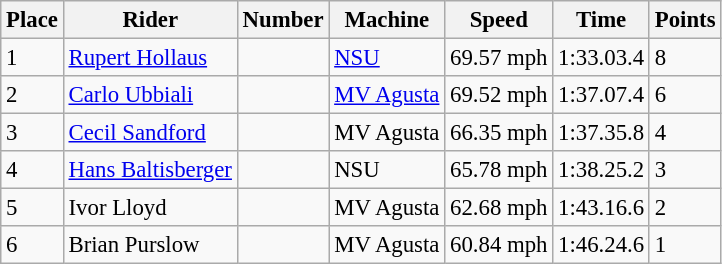<table class="wikitable" style="font-size: 95%;">
<tr>
<th>Place</th>
<th>Rider</th>
<th>Number</th>
<th>Machine</th>
<th>Speed</th>
<th>Time</th>
<th>Points</th>
</tr>
<tr>
<td>1</td>
<td> <a href='#'>Rupert Hollaus</a></td>
<td></td>
<td><a href='#'>NSU</a></td>
<td>69.57 mph</td>
<td>1:33.03.4</td>
<td>8</td>
</tr>
<tr>
<td>2</td>
<td> <a href='#'>Carlo Ubbiali</a></td>
<td></td>
<td><a href='#'>MV Agusta</a></td>
<td>69.52 mph</td>
<td>1:37.07.4</td>
<td>6</td>
</tr>
<tr>
<td>3</td>
<td> <a href='#'>Cecil Sandford</a></td>
<td></td>
<td>MV Agusta</td>
<td>66.35 mph</td>
<td>1:37.35.8</td>
<td>4</td>
</tr>
<tr>
<td>4</td>
<td> <a href='#'>Hans Baltisberger</a></td>
<td></td>
<td>NSU</td>
<td>65.78 mph</td>
<td>1:38.25.2</td>
<td>3</td>
</tr>
<tr>
<td>5</td>
<td> Ivor Lloyd</td>
<td></td>
<td>MV Agusta</td>
<td>62.68 mph</td>
<td>1:43.16.6</td>
<td>2</td>
</tr>
<tr>
<td>6</td>
<td> Brian Purslow</td>
<td></td>
<td>MV Agusta</td>
<td>60.84 mph</td>
<td>1:46.24.6</td>
<td>1</td>
</tr>
</table>
